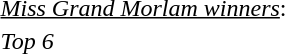<table>
<tr>
<td align=left><u><em>Miss Grand Morlam winners</em></u>:</td>
<td width=120px></td>
<td width=120px></td>
<td></td>
</tr>
<tr>
<td><em>Top 6</em></td>
<td></td>
<td></td>
<td></td>
</tr>
<tr>
</tr>
</table>
